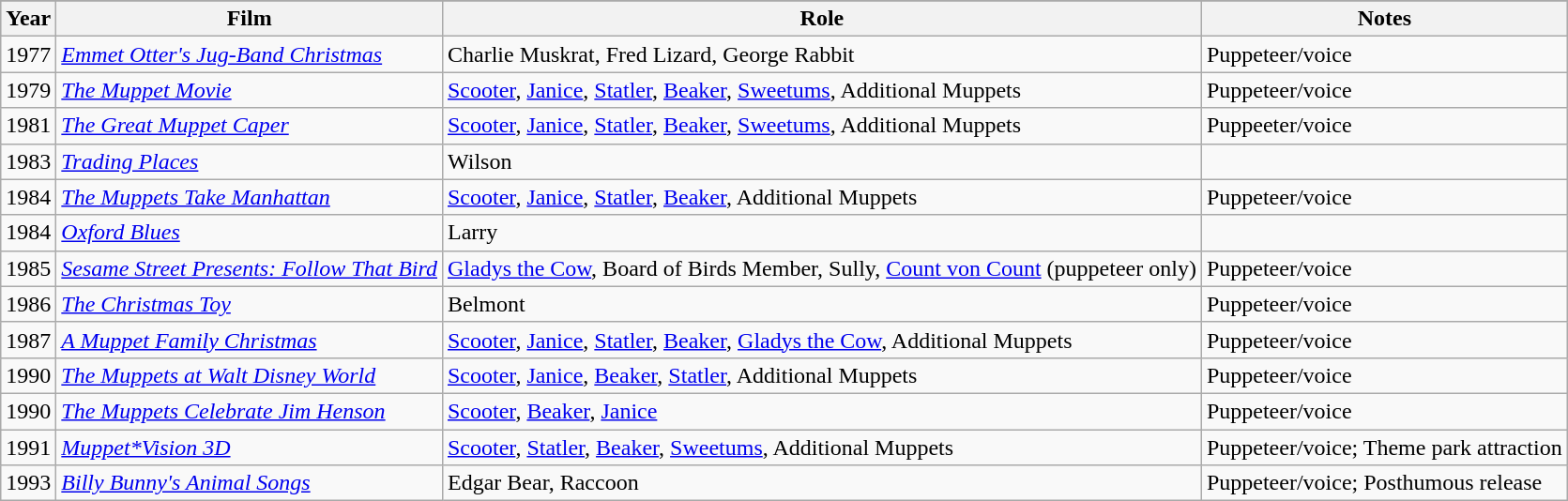<table class="wikitable sortable">
<tr style="background:#ccc; text-align:center;">
</tr>
<tr style="background:#ccc; text-align:center;">
<th>Year</th>
<th>Film</th>
<th>Role</th>
<th class="unsortable">Notes</th>
</tr>
<tr>
<td>1977</td>
<td><em><a href='#'>Emmet Otter's Jug-Band Christmas</a></em></td>
<td>Charlie Muskrat, Fred Lizard, George Rabbit</td>
<td>Puppeteer/voice</td>
</tr>
<tr>
<td>1979</td>
<td><em><a href='#'>The Muppet Movie</a></em></td>
<td><a href='#'>Scooter</a>, <a href='#'>Janice</a>, <a href='#'>Statler</a>, <a href='#'>Beaker</a>, <a href='#'>Sweetums</a>, Additional Muppets</td>
<td>Puppeteer/voice</td>
</tr>
<tr>
<td>1981</td>
<td><em><a href='#'>The Great Muppet Caper</a></em></td>
<td><a href='#'>Scooter</a>, <a href='#'>Janice</a>, <a href='#'>Statler</a>, <a href='#'>Beaker</a>, <a href='#'>Sweetums</a>, Additional Muppets</td>
<td>Puppeeter/voice</td>
</tr>
<tr>
<td>1983</td>
<td><em><a href='#'>Trading Places</a></em></td>
<td>Wilson</td>
<td></td>
</tr>
<tr>
<td>1984</td>
<td><em><a href='#'>The Muppets Take Manhattan</a></em></td>
<td><a href='#'>Scooter</a>, <a href='#'>Janice</a>, <a href='#'>Statler</a>, <a href='#'>Beaker</a>, Additional Muppets</td>
<td>Puppeteer/voice</td>
</tr>
<tr>
<td>1984</td>
<td><em><a href='#'>Oxford Blues</a></em></td>
<td>Larry</td>
<td></td>
</tr>
<tr>
<td>1985</td>
<td><em><a href='#'>Sesame Street Presents: Follow That Bird</a></em></td>
<td><a href='#'>Gladys the Cow</a>, Board of Birds Member, Sully, <a href='#'>Count von Count</a> (puppeteer only)</td>
<td>Puppeteer/voice</td>
</tr>
<tr>
<td>1986</td>
<td><em><a href='#'>The Christmas Toy</a></em></td>
<td>Belmont</td>
<td>Puppeteer/voice</td>
</tr>
<tr>
<td>1987</td>
<td><em><a href='#'>A Muppet Family Christmas</a></em></td>
<td><a href='#'>Scooter</a>, <a href='#'>Janice</a>, <a href='#'>Statler</a>, <a href='#'>Beaker</a>, <a href='#'>Gladys the Cow</a>, Additional Muppets</td>
<td>Puppeteer/voice</td>
</tr>
<tr>
<td>1990</td>
<td><em><a href='#'>The Muppets at Walt Disney World</a></em></td>
<td><a href='#'>Scooter</a>, <a href='#'>Janice</a>, <a href='#'>Beaker</a>, <a href='#'>Statler</a>, Additional Muppets</td>
<td>Puppeteer/voice</td>
</tr>
<tr>
<td>1990</td>
<td><em><a href='#'>The Muppets Celebrate Jim Henson</a></em></td>
<td><a href='#'>Scooter</a>, <a href='#'>Beaker</a>, <a href='#'>Janice</a></td>
<td>Puppeteer/voice</td>
</tr>
<tr>
<td>1991</td>
<td><em><a href='#'>Muppet*Vision 3D</a></em></td>
<td><a href='#'>Scooter</a>, <a href='#'>Statler</a>, <a href='#'>Beaker</a>, <a href='#'>Sweetums</a>, Additional Muppets</td>
<td>Puppeteer/voice; Theme park attraction</td>
</tr>
<tr>
<td>1993</td>
<td><em><a href='#'>Billy Bunny's Animal Songs</a></em></td>
<td>Edgar Bear, Raccoon</td>
<td>Puppeteer/voice; Posthumous release</td>
</tr>
</table>
